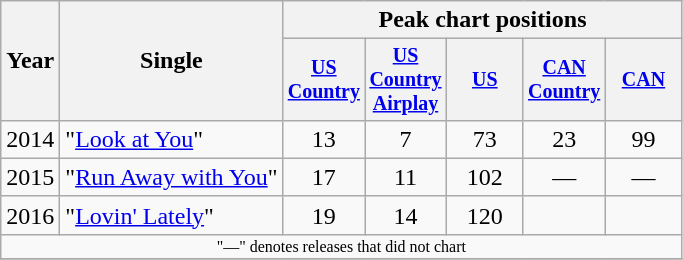<table class="wikitable" style="text-align:center;">
<tr>
<th rowspan="2">Year</th>
<th rowspan="2">Single</th>
<th colspan="5">Peak chart positions</th>
</tr>
<tr style="font-size:smaller;">
<th width="45"><a href='#'>US Country</a></th>
<th width="45"><a href='#'>US Country Airplay</a></th>
<th width="45"><a href='#'>US</a></th>
<th width="45"><a href='#'>CAN Country</a></th>
<th width="45"><a href='#'>CAN</a></th>
</tr>
<tr>
<td>2014</td>
<td align="left">"<a href='#'>Look at You</a>"</td>
<td>13</td>
<td>7</td>
<td>73</td>
<td>23</td>
<td>99</td>
</tr>
<tr>
<td>2015</td>
<td align="left">"<a href='#'>Run Away with You</a>"</td>
<td>17</td>
<td>11</td>
<td>102</td>
<td>—</td>
<td>—</td>
</tr>
<tr>
<td>2016</td>
<td align="left">"<a href='#'>Lovin' Lately</a>"</td>
<td>19</td>
<td>14</td>
<td>120</td>
<td></td>
<td></td>
</tr>
<tr>
<td colspan="7" style="font-size:8pt">"—" denotes releases that did not chart</td>
</tr>
<tr>
</tr>
</table>
